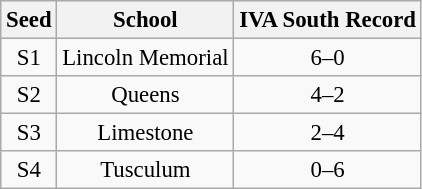<table class="wikitable" style="white-space:nowrap; font-size:95%;text-align:center">
<tr>
<th>Seed</th>
<th>School</th>
<th>IVA South Record</th>
</tr>
<tr>
<td>S1</td>
<td>Lincoln Memorial</td>
<td>6–0</td>
</tr>
<tr>
<td>S2</td>
<td>Queens</td>
<td>4–2</td>
</tr>
<tr>
<td>S3</td>
<td>Limestone</td>
<td>2–4</td>
</tr>
<tr>
<td>S4</td>
<td>Tusculum</td>
<td>0–6</td>
</tr>
</table>
